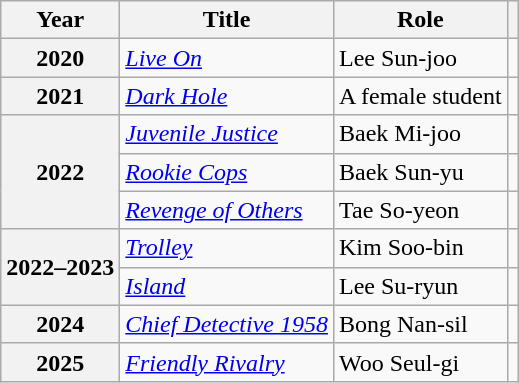<table class="wikitable plainrowheaders sortable">
<tr>
<th scope="col">Year</th>
<th scope="col">Title</th>
<th scope="col">Role</th>
<th scope="col" class="unsortable"></th>
</tr>
<tr>
<th scope="row">2020</th>
<td><em><a href='#'>Live On</a></em></td>
<td>Lee Sun-joo</td>
<td style="text-align:center"></td>
</tr>
<tr>
<th scope="row">2021</th>
<td><em><a href='#'>Dark Hole</a></em></td>
<td>A female student</td>
<td style="text-align:center"></td>
</tr>
<tr>
<th scope="row" rowspan="3">2022</th>
<td><em><a href='#'>Juvenile Justice</a></em></td>
<td>Baek Mi-joo</td>
<td style="text-align:center"></td>
</tr>
<tr>
<td><em><a href='#'>Rookie Cops</a></em></td>
<td>Baek Sun-yu</td>
<td style="text-align:center"></td>
</tr>
<tr>
<td><em><a href='#'>Revenge of Others</a></em></td>
<td>Tae So-yeon</td>
<td style="text-align:center"></td>
</tr>
<tr>
<th scope="row" rowspan="2">2022–2023</th>
<td><em><a href='#'>Trolley</a></em></td>
<td>Kim Soo-bin</td>
<td style="text-align:center"></td>
</tr>
<tr>
<td><em><a href='#'>Island</a></em></td>
<td>Lee Su-ryun</td>
<td style="text-align:center"></td>
</tr>
<tr>
<th scope="row">2024</th>
<td><em><a href='#'>Chief Detective 1958</a></em></td>
<td>Bong Nan-sil</td>
<td style="text-align:center"></td>
</tr>
<tr>
<th scope="row">2025</th>
<td><em><a href='#'>Friendly Rivalry</a></em></td>
<td>Woo Seul-gi</td>
<td style="text-align:center"></td>
</tr>
</table>
